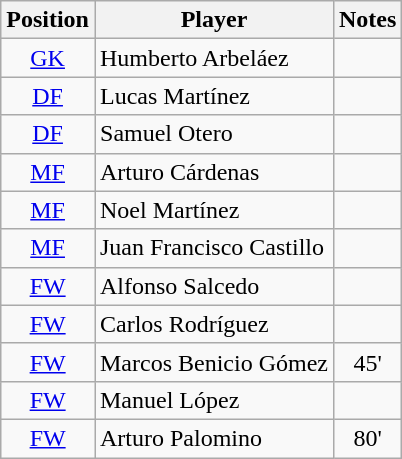<table class="wikitable" style="text-align:center">
<tr>
<th>Position</th>
<th>Player</th>
<th>Notes</th>
</tr>
<tr>
<td><a href='#'>GK</a></td>
<td align="left"> Humberto Arbeláez</td>
<td></td>
</tr>
<tr>
<td><a href='#'>DF</a></td>
<td align="left"> Lucas Martínez</td>
<td></td>
</tr>
<tr>
<td><a href='#'>DF</a></td>
<td align="left"> Samuel Otero</td>
<td></td>
</tr>
<tr>
<td><a href='#'>MF</a></td>
<td align="left"> Arturo Cárdenas</td>
<td></td>
</tr>
<tr>
<td><a href='#'>MF</a></td>
<td align="left"> Noel Martínez</td>
<td></td>
</tr>
<tr>
<td><a href='#'>MF</a></td>
<td align="left"> Juan Francisco Castillo</td>
<td></td>
</tr>
<tr>
<td><a href='#'>FW</a></td>
<td align="left"> Alfonso Salcedo</td>
<td></td>
</tr>
<tr>
<td><a href='#'>FW</a></td>
<td align="left"> Carlos Rodríguez</td>
<td></td>
</tr>
<tr>
<td><a href='#'>FW</a></td>
<td align="left"> Marcos Benicio Gómez</td>
<td> 45'</td>
</tr>
<tr>
<td><a href='#'>FW</a></td>
<td align="left"> Manuel López</td>
<td></td>
</tr>
<tr>
<td><a href='#'>FW</a></td>
<td align="left"> Arturo Palomino</td>
<td> 80'</td>
</tr>
</table>
